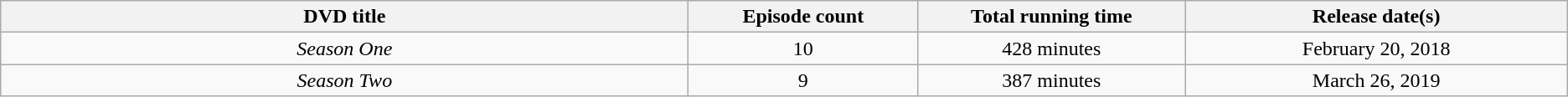<table class="wikitable" style="text-align:center">
<tr>
<th style="width:18%;">DVD title</th>
<th style="width:6%;">Episode count</th>
<th style="width:7%;">Total running time</th>
<th style="width:10%;">Release date(s)</th>
</tr>
<tr>
<td><em>Season One</em></td>
<td>10</td>
<td>428 minutes</td>
<td>February 20, 2018</td>
</tr>
<tr>
<td><em>Season Two</em></td>
<td>9</td>
<td>387 minutes</td>
<td>March 26, 2019</td>
</tr>
</table>
